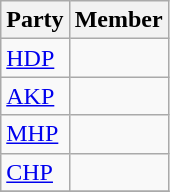<table class="wikitable">
<tr>
<th>Party</th>
<th colspan="2">Member</th>
</tr>
<tr>
<td><a href='#'>HDP</a></td>
<td></td>
</tr>
<tr>
<td><a href='#'>AKP</a></td>
<td></td>
</tr>
<tr>
<td><a href='#'>MHP</a></td>
<td></td>
</tr>
<tr>
<td><a href='#'>CHP</a></td>
<td></td>
</tr>
<tr>
</tr>
</table>
